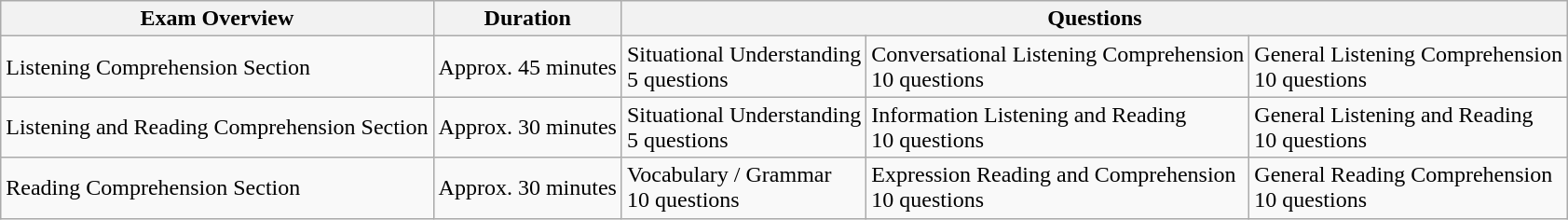<table class="wikitable">
<tr>
<th>Exam Overview</th>
<th>Duration</th>
<th colspan="3">Questions</th>
</tr>
<tr>
<td>Listening Comprehension Section</td>
<td>Approx. 45 minutes</td>
<td>Situational Understanding<br>5 questions</td>
<td>Conversational Listening Comprehension<br>10 questions</td>
<td>General Listening Comprehension<br>10 questions</td>
</tr>
<tr>
<td>Listening and Reading Comprehension Section</td>
<td>Approx. 30 minutes</td>
<td>Situational Understanding<br>5 questions</td>
<td>Information Listening and Reading<br>10 questions</td>
<td>General Listening and Reading<br>10 questions</td>
</tr>
<tr>
<td>Reading Comprehension Section</td>
<td>Approx. 30 minutes</td>
<td>Vocabulary / Grammar<br>10 questions</td>
<td>Expression Reading and Comprehension<br>10 questions</td>
<td>General Reading Comprehension<br>10 questions</td>
</tr>
</table>
